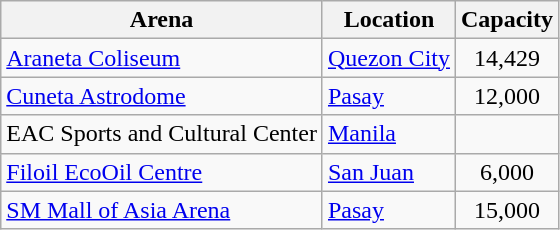<table class="wikitable">
<tr>
<th>Arena</th>
<th>Location</th>
<th>Capacity</th>
</tr>
<tr>
<td><a href='#'>Araneta Coliseum</a></td>
<td><a href='#'>Quezon City</a></td>
<td align="center">14,429</td>
</tr>
<tr>
<td><a href='#'>Cuneta Astrodome</a></td>
<td><a href='#'>Pasay</a></td>
<td align="center">12,000</td>
</tr>
<tr>
<td>EAC Sports and Cultural Center</td>
<td><a href='#'>Manila</a></td>
<td></td>
</tr>
<tr>
<td><a href='#'>Filoil EcoOil Centre</a></td>
<td><a href='#'>San Juan</a></td>
<td align="center">6,000</td>
</tr>
<tr>
<td><a href='#'>SM Mall of Asia Arena</a></td>
<td><a href='#'>Pasay</a></td>
<td align="center">15,000</td>
</tr>
</table>
